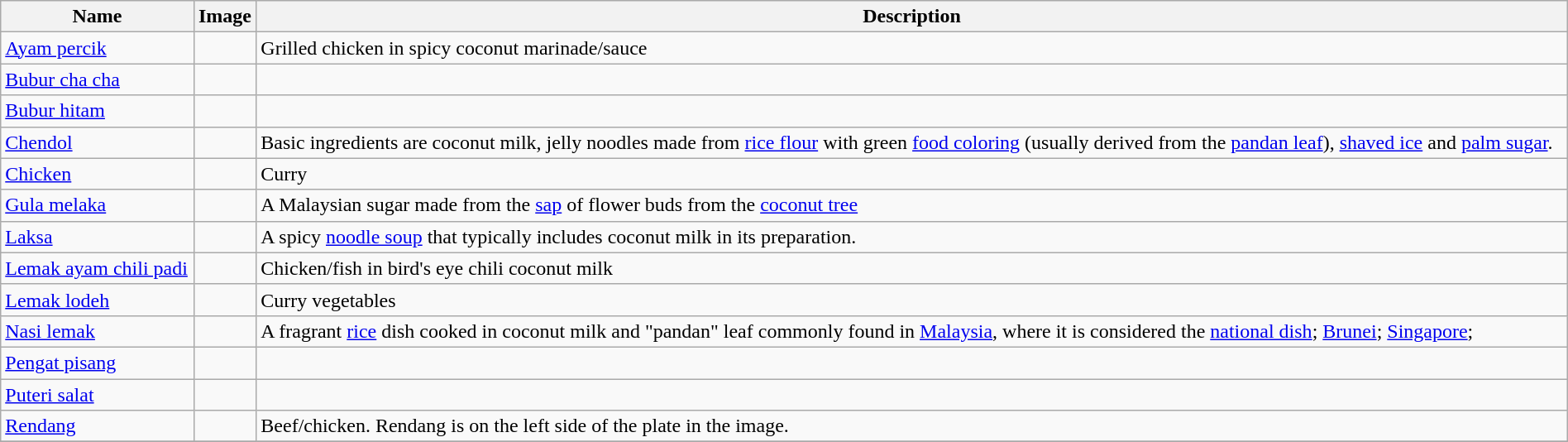<table class="wikitable sortable" width="100%">
<tr>
<th>Name</th>
<th class="unsortable">Image</th>
<th>Description</th>
</tr>
<tr>
<td><a href='#'>Ayam percik</a></td>
<td></td>
<td>Grilled chicken in spicy coconut marinade/sauce</td>
</tr>
<tr>
<td><a href='#'>Bubur cha cha</a></td>
<td></td>
<td></td>
</tr>
<tr>
<td><a href='#'>Bubur hitam</a></td>
<td></td>
<td></td>
</tr>
<tr>
<td><a href='#'>Chendol</a></td>
<td></td>
<td>Basic ingredients are coconut milk, jelly noodles made from <a href='#'>rice flour</a> with green <a href='#'>food coloring</a> (usually derived from the <a href='#'>pandan leaf</a>), <a href='#'>shaved ice</a> and <a href='#'>palm sugar</a>.</td>
</tr>
<tr>
<td><a href='#'>Chicken</a></td>
<td></td>
<td>Curry</td>
</tr>
<tr>
<td><a href='#'>Gula melaka</a></td>
<td></td>
<td>A Malaysian sugar made from the <a href='#'>sap</a> of flower buds from the <a href='#'>coconut tree</a></td>
</tr>
<tr>
<td><a href='#'>Laksa</a></td>
<td></td>
<td>A spicy <a href='#'>noodle soup</a> that typically includes coconut milk in its preparation.</td>
</tr>
<tr>
<td><a href='#'>Lemak ayam chili padi</a></td>
<td></td>
<td>Chicken/fish in bird's eye chili coconut milk</td>
</tr>
<tr>
<td><a href='#'>Lemak lodeh</a></td>
<td></td>
<td>Curry vegetables</td>
</tr>
<tr>
<td><a href='#'>Nasi lemak</a></td>
<td></td>
<td>A fragrant <a href='#'>rice</a> dish cooked in coconut milk and "pandan" leaf commonly found in <a href='#'>Malaysia</a>, where it is considered the <a href='#'>national dish</a>; <a href='#'>Brunei</a>; <a href='#'>Singapore</a>;</td>
</tr>
<tr>
<td><a href='#'>Pengat pisang</a></td>
<td></td>
<td></td>
</tr>
<tr>
<td><a href='#'>Puteri salat</a></td>
<td></td>
<td></td>
</tr>
<tr>
<td><a href='#'>Rendang</a></td>
<td></td>
<td>Beef/chicken. Rendang is on the left side of the plate in the image.</td>
</tr>
<tr>
</tr>
</table>
